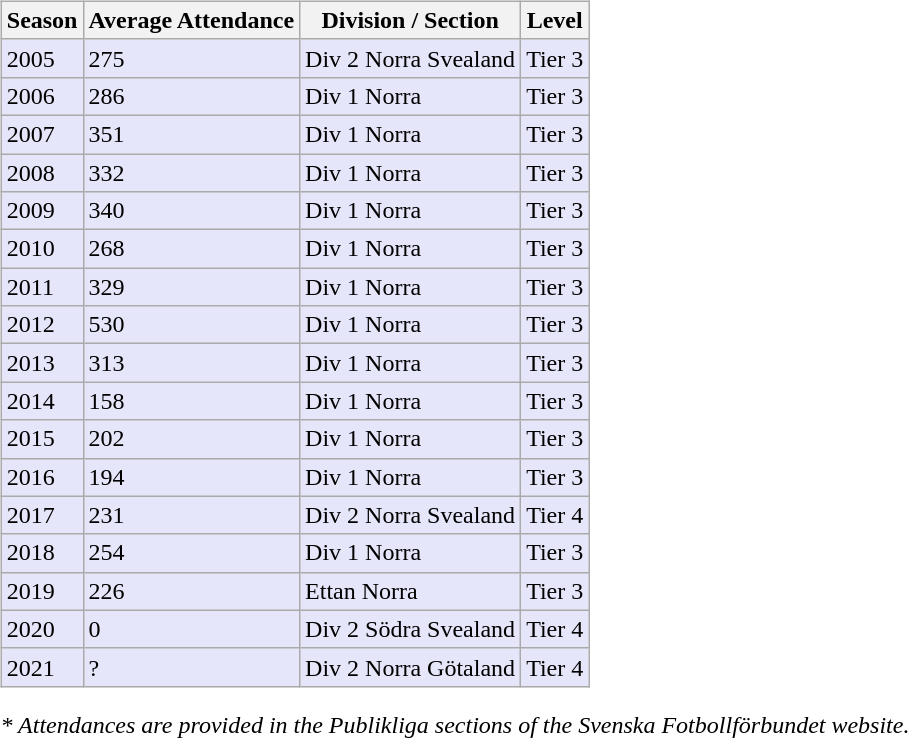<table>
<tr>
<td valign="top" width=0%><br><table class="wikitable">
<tr style="background:#f0f6fa;">
<th><strong>Season</strong></th>
<th><strong>Average Attendance</strong></th>
<th><strong>Division / Section</strong></th>
<th><strong>Level</strong></th>
</tr>
<tr>
<td style="background:#E6E6FA;">2005</td>
<td style="background:#E6E6FA;">275</td>
<td style="background:#E6E6FA;">Div 2 Norra Svealand</td>
<td style="background:#E6E6FA;">Tier 3</td>
</tr>
<tr>
<td style="background:#E6E6FA;">2006</td>
<td style="background:#E6E6FA;">286</td>
<td style="background:#E6E6FA;">Div 1 Norra</td>
<td style="background:#E6E6FA;">Tier 3</td>
</tr>
<tr>
<td style="background:#E6E6FA;">2007</td>
<td style="background:#E6E6FA;">351</td>
<td style="background:#E6E6FA;">Div 1 Norra</td>
<td style="background:#E6E6FA;">Tier 3</td>
</tr>
<tr>
<td style="background:#E6E6FA;">2008</td>
<td style="background:#E6E6FA;">332</td>
<td style="background:#E6E6FA;">Div 1 Norra</td>
<td style="background:#E6E6FA;">Tier 3</td>
</tr>
<tr>
<td style="background:#E6E6FA;">2009</td>
<td style="background:#E6E6FA;">340</td>
<td style="background:#E6E6FA;">Div 1 Norra</td>
<td style="background:#E6E6FA;">Tier 3</td>
</tr>
<tr>
<td style="background:#E6E6FA;">2010</td>
<td style="background:#E6E6FA;">268</td>
<td style="background:#E6E6FA;">Div 1 Norra</td>
<td style="background:#E6E6FA;">Tier 3</td>
</tr>
<tr>
<td style="background:#E6E6FA;">2011</td>
<td style="background:#E6E6FA;">329</td>
<td style="background:#E6E6FA;">Div 1 Norra</td>
<td style="background:#E6E6FA;">Tier 3</td>
</tr>
<tr>
<td style="background:#E6E6FA;">2012</td>
<td style="background:#E6E6FA;">530</td>
<td style="background:#E6E6FA;">Div 1 Norra</td>
<td style="background:#E6E6FA;">Tier 3</td>
</tr>
<tr>
<td style="background:#E6E6FA;">2013</td>
<td style="background:#E6E6FA;">313</td>
<td style="background:#E6E6FA;">Div 1 Norra</td>
<td style="background:#E6E6FA;">Tier 3</td>
</tr>
<tr>
<td style="background:#E6E6FA;">2014</td>
<td style="background:#E6E6FA;">158</td>
<td style="background:#E6E6FA;">Div 1 Norra</td>
<td style="background:#E6E6FA;">Tier 3</td>
</tr>
<tr>
<td style="background:#E6E6FA;">2015</td>
<td style="background:#E6E6FA;">202</td>
<td style="background:#E6E6FA;">Div 1 Norra</td>
<td style="background:#E6E6FA;">Tier 3</td>
</tr>
<tr>
<td style="background:#E6E6FA;">2016</td>
<td style="background:#E6E6FA;">194</td>
<td style="background:#E6E6FA;">Div 1 Norra</td>
<td style="background:#E6E6FA;">Tier 3</td>
</tr>
<tr>
<td style="background:#E6E6FA;">2017</td>
<td style="background:#E6E6FA;">231</td>
<td style="background:#E6E6FA;">Div 2 Norra Svealand</td>
<td style="background:#E6E6FA;">Tier 4</td>
</tr>
<tr>
<td style="background:#E6E6FA;">2018</td>
<td style="background:#E6E6FA;">254</td>
<td style="background:#E6E6FA;">Div 1 Norra</td>
<td style="background:#E6E6FA;">Tier 3</td>
</tr>
<tr>
<td style="background:#E6E6FA;">2019</td>
<td style="background:#E6E6FA;">226</td>
<td style="background:#E6E6FA;">Ettan Norra</td>
<td style="background:#E6E6FA;">Tier 3</td>
</tr>
<tr>
<td style="background:#E6E6FA;">2020</td>
<td style="background:#E6E6FA;">0</td>
<td style="background:#E6E6FA;">Div 2 Södra Svealand</td>
<td style="background:#E6E6FA;">Tier 4</td>
</tr>
<tr>
<td style="background:#E6E6FA;">2021</td>
<td style="background:#E6E6FA;">?</td>
<td style="background:#E6E6FA;">Div 2 Norra Götaland</td>
<td style="background:#E6E6FA;">Tier 4</td>
</tr>
</table>
<em>* Attendances are provided in the Publikliga sections of the Svenska Fotbollförbundet website.</em></td>
</tr>
</table>
